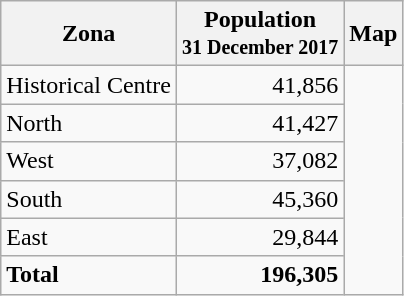<table class="wikitable sortable">
<tr>
<th>Zona</th>
<th>Population <br><small>31 December 2017</small></th>
<th class="unsortable">Map</th>
</tr>
<tr>
<td>Historical Centre</td>
<td style="text-align:right;">41,856</td>
<td rowspan="15"></td>
</tr>
<tr>
<td>North</td>
<td style="text-align:right;">41,427</td>
</tr>
<tr>
<td>West</td>
<td style="text-align:right;">37,082</td>
</tr>
<tr>
<td>South</td>
<td style="text-align:right;">45,360</td>
</tr>
<tr>
<td>East</td>
<td style="text-align:right;">29,844</td>
</tr>
<tr>
<td><strong>Total</strong></td>
<td style="text-align:right;"><strong>196,305</strong></td>
</tr>
</table>
